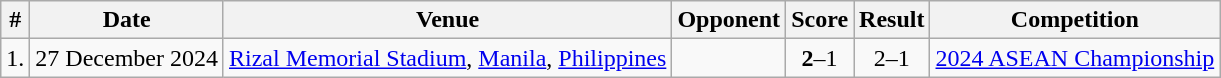<table class="wikitable">
<tr>
<th>#</th>
<th>Date</th>
<th>Venue</th>
<th>Opponent</th>
<th>Score</th>
<th>Result</th>
<th>Competition</th>
</tr>
<tr>
<td>1.</td>
<td>27 December 2024</td>
<td><a href='#'>Rizal Memorial Stadium</a>, <a href='#'>Manila</a>, <a href='#'>Philippines</a></td>
<td></td>
<td align=center><strong>2</strong>–1</td>
<td align=center>2–1</td>
<td><a href='#'>2024 ASEAN Championship</a></td>
</tr>
</table>
